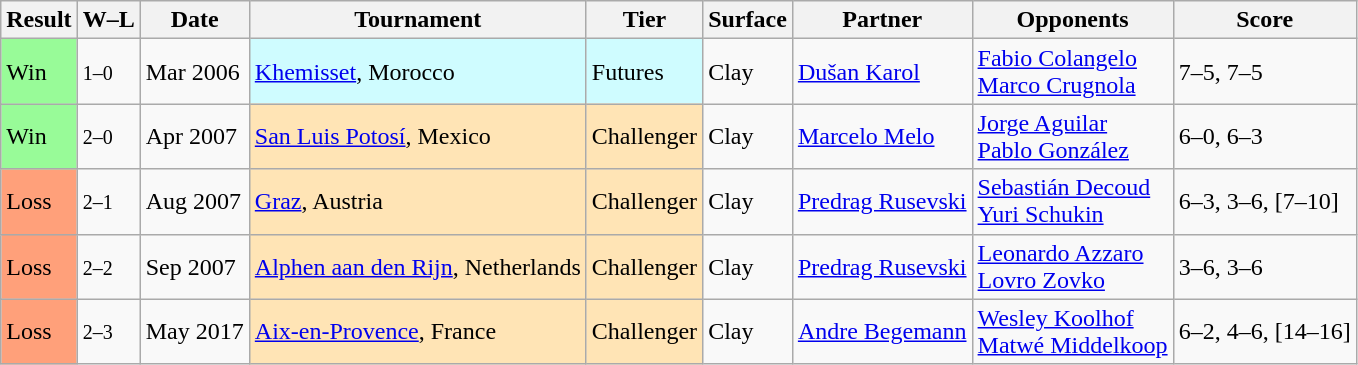<table class="sortable wikitable">
<tr>
<th>Result</th>
<th class=unsortable>W–L</th>
<th>Date</th>
<th>Tournament</th>
<th>Tier</th>
<th>Surface</th>
<th>Partner</th>
<th>Opponents</th>
<th class=unsortable>Score</th>
</tr>
<tr>
<td bgcolor=98FB98>Win</td>
<td><small>1–0</small></td>
<td>Mar 2006</td>
<td bgcolor=CFFCFF><a href='#'>Khemisset</a>, Morocco</td>
<td bgcolor=CFFCFF>Futures</td>
<td>Clay</td>
<td> <a href='#'>Dušan Karol</a></td>
<td> <a href='#'>Fabio Colangelo</a><br> <a href='#'>Marco Crugnola</a></td>
<td>7–5, 7–5</td>
</tr>
<tr>
<td bgcolor=98FB98>Win</td>
<td><small>2–0</small></td>
<td>Apr 2007</td>
<td bgcolor=moccasin><a href='#'>San Luis Potosí</a>, Mexico</td>
<td bgcolor=moccasin>Challenger</td>
<td>Clay</td>
<td> <a href='#'>Marcelo Melo</a></td>
<td> <a href='#'>Jorge Aguilar</a><br> <a href='#'>Pablo González</a></td>
<td>6–0, 6–3</td>
</tr>
<tr>
<td bgcolor=FFA07A>Loss</td>
<td><small>2–1</small></td>
<td>Aug 2007</td>
<td bgcolor=moccasin><a href='#'>Graz</a>, Austria</td>
<td bgcolor=moccasin>Challenger</td>
<td>Clay</td>
<td> <a href='#'>Predrag Rusevski</a></td>
<td> <a href='#'>Sebastián Decoud</a><br> <a href='#'>Yuri Schukin</a></td>
<td>6–3, 3–6, [7–10]</td>
</tr>
<tr>
<td bgcolor=FFA07A>Loss</td>
<td><small>2–2</small></td>
<td>Sep 2007</td>
<td bgcolor=moccasin><a href='#'>Alphen aan den Rijn</a>, Netherlands</td>
<td bgcolor=moccasin>Challenger</td>
<td>Clay</td>
<td> <a href='#'>Predrag Rusevski</a></td>
<td> <a href='#'>Leonardo Azzaro</a><br> <a href='#'>Lovro Zovko</a></td>
<td>3–6, 3–6</td>
</tr>
<tr>
<td bgcolor=FFA07A>Loss</td>
<td><small>2–3</small></td>
<td>May 2017</td>
<td bgcolor=moccasin><a href='#'>Aix-en-Provence</a>, France</td>
<td bgcolor=moccasin>Challenger</td>
<td>Clay</td>
<td> <a href='#'>Andre Begemann</a></td>
<td> <a href='#'>Wesley Koolhof</a><br> <a href='#'>Matwé Middelkoop</a></td>
<td>6–2, 4–6, [14–16]</td>
</tr>
</table>
